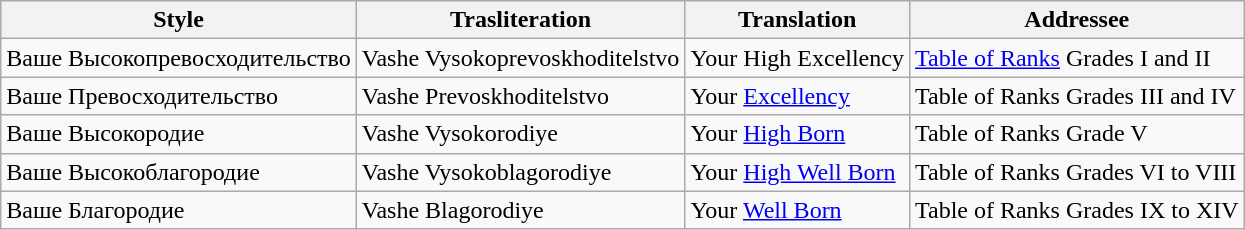<table class="wikitable">
<tr>
<th scope="col">Style</th>
<th scope="col">Trasliteration</th>
<th scope="col">Translation</th>
<th scope="col">Addressee</th>
</tr>
<tr>
<td>Ваше Высокопревосходительство</td>
<td>Vashe Vysokoprevoskhoditelstvo</td>
<td>Your High Excellency</td>
<td><a href='#'>Table of Ranks</a> Grades I and II</td>
</tr>
<tr>
<td>Ваше Превосходительство</td>
<td>Vashe Prevoskhoditelstvo</td>
<td>Your <a href='#'>Excellency</a></td>
<td>Table of Ranks Grades III and IV</td>
</tr>
<tr>
<td>Ваше Высокородие</td>
<td>Vashe Vysokorodiye</td>
<td>Your <a href='#'>High Born</a></td>
<td>Table of Ranks Grade V</td>
</tr>
<tr>
<td>Ваше Высокоблагородие</td>
<td>Vashe Vysokoblagorodiye</td>
<td>Your <a href='#'>High Well Born</a></td>
<td>Table of Ranks Grades VI to VIII</td>
</tr>
<tr>
<td>Ваше Благородие</td>
<td>Vashe Blagorodiye</td>
<td>Your <a href='#'>Well Born</a></td>
<td>Table of Ranks Grades IX to XIV</td>
</tr>
</table>
